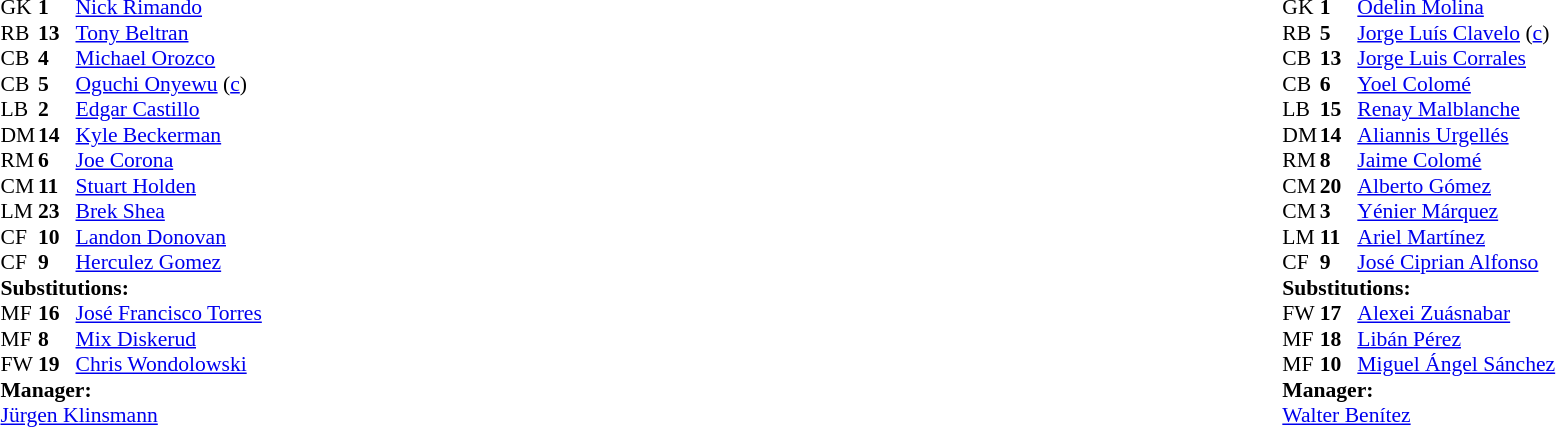<table width="100%">
<tr>
<td valign="top" width="50%"><br><table style="font-size: 90%" cellspacing="0" cellpadding="0">
<tr>
<th width="25"></th>
<th width="25"></th>
</tr>
<tr>
<td>GK</td>
<td><strong>1</strong></td>
<td><a href='#'>Nick Rimando</a></td>
</tr>
<tr>
<td>RB</td>
<td><strong>13</strong></td>
<td><a href='#'>Tony Beltran</a></td>
</tr>
<tr>
<td>CB</td>
<td><strong>4</strong></td>
<td><a href='#'>Michael Orozco</a></td>
</tr>
<tr>
<td>CB</td>
<td><strong>5</strong></td>
<td><a href='#'>Oguchi Onyewu</a> (<a href='#'>c</a>)</td>
</tr>
<tr>
<td>LB</td>
<td><strong>2</strong></td>
<td><a href='#'>Edgar Castillo</a></td>
</tr>
<tr>
<td>DM</td>
<td><strong>14</strong></td>
<td><a href='#'>Kyle Beckerman</a></td>
</tr>
<tr>
<td>RM</td>
<td><strong>6</strong></td>
<td><a href='#'>Joe Corona</a></td>
</tr>
<tr>
<td>CM</td>
<td><strong>11</strong></td>
<td><a href='#'>Stuart Holden</a></td>
<td></td>
<td></td>
</tr>
<tr>
<td>LM</td>
<td><strong>23</strong></td>
<td><a href='#'>Brek Shea</a></td>
<td></td>
<td></td>
</tr>
<tr>
<td>CF</td>
<td><strong>10</strong></td>
<td><a href='#'>Landon Donovan</a></td>
</tr>
<tr>
<td>CF</td>
<td><strong>9</strong></td>
<td><a href='#'>Herculez Gomez</a></td>
<td></td>
<td></td>
</tr>
<tr>
<td colspan=3><strong>Substitutions:</strong></td>
</tr>
<tr>
<td>MF</td>
<td><strong>16</strong></td>
<td><a href='#'>José Francisco Torres</a></td>
<td></td>
<td></td>
</tr>
<tr>
<td>MF</td>
<td><strong>8</strong></td>
<td><a href='#'>Mix Diskerud</a></td>
<td></td>
<td></td>
</tr>
<tr>
<td>FW</td>
<td><strong>19</strong></td>
<td><a href='#'>Chris Wondolowski</a></td>
<td></td>
<td></td>
</tr>
<tr>
<td colspan=3><strong>Manager:</strong></td>
</tr>
<tr>
<td colspan=3> <a href='#'>Jürgen Klinsmann</a></td>
</tr>
</table>
</td>
<td valign="top"></td>
<td valign="top" width="50%"><br><table style="font-size: 90%" cellspacing="0" cellpadding="0" align="center">
<tr>
<th width=25></th>
<th width=25></th>
</tr>
<tr>
<td>GK</td>
<td><strong>1</strong></td>
<td><a href='#'>Odelin Molina</a></td>
</tr>
<tr>
<td>RB</td>
<td><strong>5</strong></td>
<td><a href='#'>Jorge Luís Clavelo</a> (<a href='#'>c</a>)</td>
</tr>
<tr>
<td>CB</td>
<td><strong>13</strong></td>
<td><a href='#'>Jorge Luis Corrales</a></td>
</tr>
<tr>
<td>CB</td>
<td><strong>6</strong></td>
<td><a href='#'>Yoel Colomé</a></td>
<td></td>
<td></td>
</tr>
<tr>
<td>LB</td>
<td><strong>15</strong></td>
<td><a href='#'>Renay Malblanche</a></td>
</tr>
<tr>
<td>DM</td>
<td><strong>14</strong></td>
<td><a href='#'>Aliannis Urgellés</a></td>
</tr>
<tr>
<td>RM</td>
<td><strong>8</strong></td>
<td><a href='#'>Jaime Colomé</a></td>
</tr>
<tr>
<td>CM</td>
<td><strong>20</strong></td>
<td><a href='#'>Alberto Gómez</a></td>
<td></td>
<td></td>
</tr>
<tr>
<td>CM</td>
<td><strong>3</strong></td>
<td><a href='#'>Yénier Márquez</a></td>
<td></td>
<td></td>
</tr>
<tr>
<td>LM</td>
<td><strong>11</strong></td>
<td><a href='#'>Ariel Martínez</a></td>
</tr>
<tr>
<td>CF</td>
<td><strong>9</strong></td>
<td><a href='#'>José Ciprian Alfonso</a></td>
<td></td>
<td></td>
</tr>
<tr>
<td colspan=3><strong>Substitutions:</strong></td>
</tr>
<tr>
<td>FW</td>
<td><strong>17</strong></td>
<td><a href='#'>Alexei Zuásnabar</a></td>
<td></td>
<td></td>
</tr>
<tr>
<td>MF</td>
<td><strong>18</strong></td>
<td><a href='#'>Libán Pérez</a></td>
<td></td>
<td></td>
</tr>
<tr>
<td>MF</td>
<td><strong>10</strong></td>
<td><a href='#'>Miguel Ángel Sánchez</a></td>
<td></td>
<td></td>
</tr>
<tr>
<td colspan=3><strong>Manager:</strong></td>
</tr>
<tr>
<td colspan=3><a href='#'>Walter Benítez</a></td>
</tr>
</table>
</td>
</tr>
</table>
